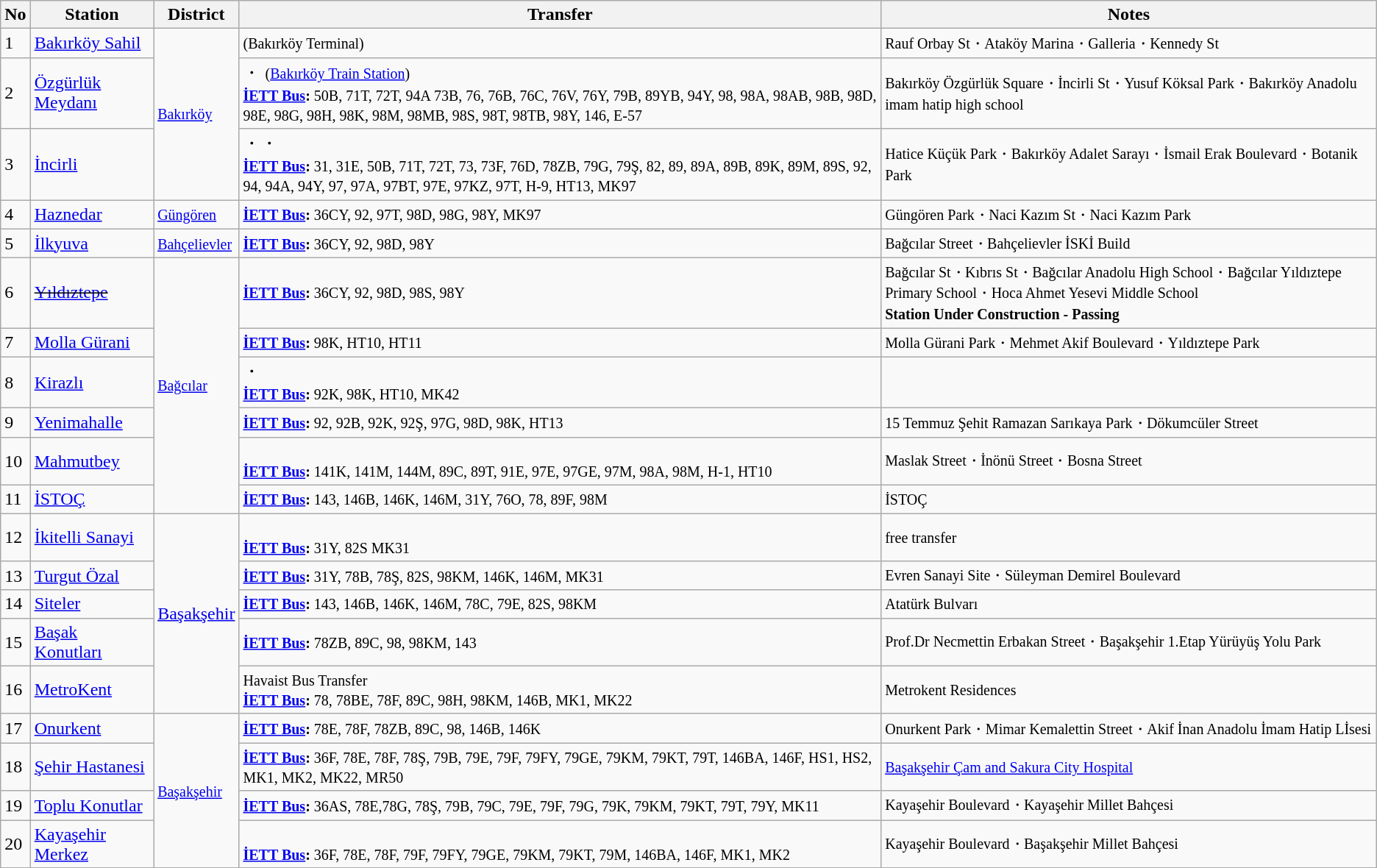<table class="wikitable">
<tr>
<th>No</th>
<th>Station</th>
<th>District</th>
<th>Transfer</th>
<th>Notes</th>
</tr>
<tr>
<td>1</td>
<td><a href='#'>Bakırköy Sahil</a></td>
<td rowspan="3"><small><a href='#'>Bakırköy</a></small></td>
<td> <small>(Bakırköy Terminal)</small></td>
<td><small>Rauf Orbay St・Ataköy Marina・Galleria・Kennedy St</small></td>
</tr>
<tr>
<td>2</td>
<td><a href='#'>Özgürlük Meydanı</a></td>
<td>・ <small>(<a href='#'>Bakırköy Train Station</a>)</small><br><small><strong><a href='#'>İETT Bus</a>:</strong> 50B, 71T, 72T, 94A 73B, 76, 76B, 76C, 76V, 76Y, 79B, 89YB, 94Y, 98, 98A, 98AB, 98B, 98D, 98E, 98G, 98H, 98K, 98M, 98MB, 98S, 98T, 98TB, 98Y, 146, E-57</small></td>
<td><small>Bakırköy Özgürlük Square・İncirli St・Yusuf Köksal Park・Bakırköy Anadolu imam hatip high school</small></td>
</tr>
<tr>
<td>3</td>
<td><a href='#'>İncirli</a></td>
<td>・・<br><small><strong><a href='#'>İETT Bus</a>:</strong> 31, 31E, 50B, 71T, 72T, 73, 73F, 76D, 78ZB, 79G, 79Ş, 82, 89, 89A, 89B, 89K, 89M, 89S, 92, 94, 94A, 94Y, 97, 97A, 97BT, 97E, 97KZ, 97T, H-9, HT13, MK97</small></td>
<td><small>Hatice Küçük Park・Bakırköy Adalet Sarayı・İsmail Erak Boulevard・Botanik Park</small></td>
</tr>
<tr>
<td>4</td>
<td><a href='#'>Haznedar</a></td>
<td><small><a href='#'>Güngören</a></small></td>
<td><small><strong><a href='#'>İETT Bus</a>:</strong> 36CY, 92, 97T, 98D, 98G, 98Y, MK97</small></td>
<td><small>Güngören Park・Naci Kazım St・Naci Kazım Park</small></td>
</tr>
<tr>
<td>5</td>
<td><a href='#'>İlkyuva</a></td>
<td><small><a href='#'>Bahçelievler</a></small></td>
<td><small><strong><a href='#'>İETT Bus</a>:</strong> 36CY, 92, 98D, 98Y</small></td>
<td><small>Bağcılar Street・Bahçelievler İSKİ Build</small></td>
</tr>
<tr>
<td>6</td>
<td><s><a href='#'>Yıldıztepe</a></s></td>
<td rowspan="6"><small><a href='#'>Bağcılar</a></small></td>
<td><small><strong><a href='#'>İETT Bus</a>:</strong> 36CY, 92, 98D, 98S, 98Y</small></td>
<td><small>Bağcılar St・Kıbrıs St・Bağcılar Anadolu High School・Bağcılar Yıldıztepe Primary School・Hoca Ahmet Yesevi Middle School<br><strong>Station Under Construction - Passing</strong></small></td>
</tr>
<tr>
<td>7</td>
<td><a href='#'>Molla Gürani</a></td>
<td><small><strong><a href='#'>İETT Bus</a>:</strong> 98K, HT10, HT11</small></td>
<td><small>Molla Gürani Park・Mehmet Akif Boulevard・Yıldıztepe Park</small></td>
</tr>
<tr>
<td>8</td>
<td><a href='#'>Kirazlı</a></td>
<td>・<br><small><strong><a href='#'>İETT Bus</a>:</strong> 92K, 98K, HT10, MK42</small></td>
</tr>
<tr>
<td>9</td>
<td><a href='#'>Yenimahalle</a></td>
<td><small><strong><a href='#'>İETT Bus</a>:</strong> 92, 92B, 92K, 92Ş, 97G, 98D, 98K, HT13</small></td>
<td><small>15 Temmuz Şehit Ramazan Sarıkaya Park・Dökumcüler Street</small></td>
</tr>
<tr>
<td>10</td>
<td><a href='#'>Mahmutbey</a></td>
<td><br><small><strong><a href='#'>İETT Bus</a>:</strong> 141K, 141M, 144M, 89C, 89T, 91E, 97E, 97GE, 97M, 98A, 98M, H-1, HT10</small></td>
<td><small>Maslak Street・İnönü Street・Bosna Street</small></td>
</tr>
<tr>
<td>11</td>
<td><a href='#'>İSTOÇ</a></td>
<td><small><strong><a href='#'>İETT Bus</a>:</strong> 143, 146B, 146K, 146M, 31Y, 76O, 78, 89F, 98M</small></td>
<td><small>İSTOÇ</small></td>
</tr>
<tr>
<td>12</td>
<td><a href='#'>İkitelli Sanayi</a></td>
<td rowspan="5"><a href='#'>Başakşehir</a></td>
<td><br><small><strong><a href='#'>İETT Bus</a>:</strong> 31Y, 82S MK31</small></td>
<td>  <small>free transfer</small></td>
</tr>
<tr>
<td>13</td>
<td><a href='#'>Turgut Özal</a></td>
<td><small><strong><a href='#'>İETT Bus</a>:</strong> 31Y, 78B, 78Ş, 82S, 98KM, 146K, 146M, MK31</small></td>
<td><small>Evren Sanayi Site・Süleyman Demirel Boulevard</small></td>
</tr>
<tr>
<td>14</td>
<td><a href='#'>Siteler</a></td>
<td><small><strong><a href='#'>İETT Bus</a>:</strong> 143, 146B, 146K, 146M, 78C, 79E, 82S, 98KM</small></td>
<td><small>Atatürk Bulvarı</small></td>
</tr>
<tr>
<td>15</td>
<td><a href='#'>Başak Konutları</a></td>
<td><small><strong><a href='#'>İETT Bus</a>:</strong> 78ZB, 89C, 98, 98KM, 143</small></td>
<td><small>Prof.Dr Necmettin Erbakan Street・Başakşehir 1.Etap Yürüyüş Yolu Park</small></td>
</tr>
<tr>
<td>16</td>
<td><a href='#'>MetroKent</a></td>
<td><small>Havaist Bus Transfer</small><br><small><strong><a href='#'>İETT Bus</a>:</strong> 78, 78BE, 78F, 89C, 98H, 98KM, 146B, MK1, MK22</small></td>
<td><small>Metrokent Residences</small></td>
</tr>
<tr>
<td>17</td>
<td><a href='#'>Onurkent</a></td>
<td rowspan="4"><small><a href='#'>Başakşehir</a></small></td>
<td><small><strong><a href='#'>İETT Bus</a>:</strong> 78E, 78F, 78ZB, 89C, 98, 146B, 146K</small></td>
<td><small>Onurkent Park・Mimar Kemalettin Street・Akif İnan Anadolu İmam Hatip Lİsesi</small></td>
</tr>
<tr>
<td>18</td>
<td><a href='#'>Şehir Hastanesi</a></td>
<td><small><strong><a href='#'>İETT Bus</a>:</strong> 36F, 78E, 78F, 78Ş, 79B, 79E, 79F, 79FY, 79GE, 79KM, 79KT, 79T, 146BA, 146F, HS1, HS2, MK1, MK2, MK22, MR50</small></td>
<td><small><a href='#'>Başakşehir Çam and Sakura City Hospital</a></small></td>
</tr>
<tr>
<td>19</td>
<td><a href='#'>Toplu Konutlar</a></td>
<td><small><strong><a href='#'>İETT Bus</a>:</strong> 36AS, 78E,78G, 78Ş, 79B, 79C, 79E, 79F, 79G, 79K, 79KM, 79KT, 79T, 79Y, MK11</small></td>
<td><small>Kayaşehir Boulevard・Kayaşehir Millet Bahçesi</small></td>
</tr>
<tr>
<td>20</td>
<td><a href='#'>Kayaşehir Merkez</a></td>
<td><br><small><strong><a href='#'>İETT Bus</a>:</strong> 36F, 78E, 78F, 79F, 79FY, 79GE, 79KM, 79KT, 79M, 146BA, 146F, MK1, MK2</small></td>
<td><small>Kayaşehir Boulevard・Başakşehir Millet Bahçesi</small></td>
</tr>
</table>
